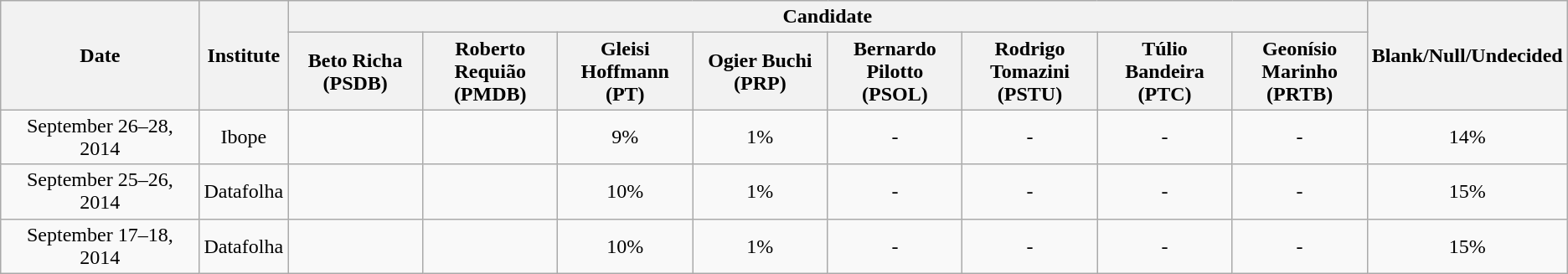<table class=wikitable style=text-align:center;>
<tr>
<th rowspan=2>Date</th>
<th rowspan=2>Institute</th>
<th colspan=8>Candidate</th>
<th rowspan=2>Blank/Null/Undecided</th>
</tr>
<tr>
<th width=100>Beto Richa (PSDB)</th>
<th width=100>Roberto Requião (PMDB)</th>
<th width=100>Gleisi Hoffmann (PT)</th>
<th width=100>Ogier Buchi (PRP)</th>
<th width=100>Bernardo Pilotto (PSOL)</th>
<th width=100>Rodrigo Tomazini (PSTU)</th>
<th width=100>Túlio Bandeira (PTC)</th>
<th width=100>Geonísio Marinho (PRTB)</th>
</tr>
<tr>
<td>September 26–28, 2014</td>
<td>Ibope</td>
<td></td>
<td></td>
<td>9%</td>
<td>1%</td>
<td>-</td>
<td>-</td>
<td>-</td>
<td>-</td>
<td>14%</td>
</tr>
<tr>
<td>September 25–26, 2014</td>
<td>Datafolha</td>
<td></td>
<td></td>
<td>10%</td>
<td>1%</td>
<td>-</td>
<td>-</td>
<td>-</td>
<td>-</td>
<td>15%</td>
</tr>
<tr>
<td>September 17–18, 2014</td>
<td>Datafolha</td>
<td></td>
<td></td>
<td>10%</td>
<td>1%</td>
<td>-</td>
<td>-</td>
<td>-</td>
<td>-</td>
<td>15%</td>
</tr>
</table>
